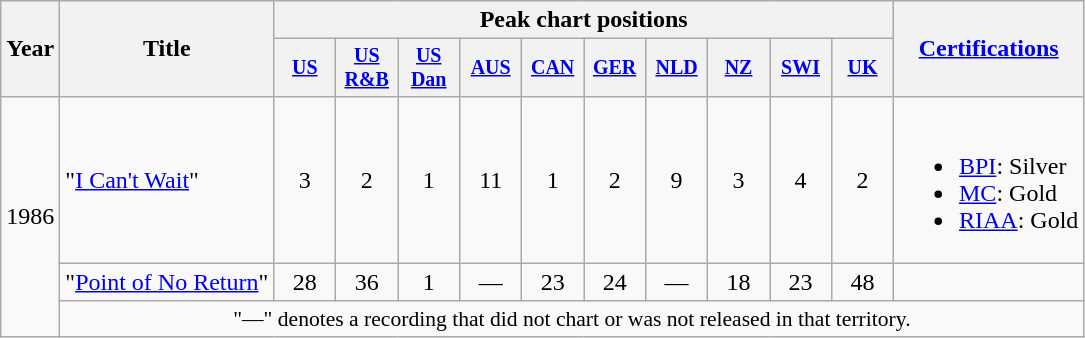<table class="wikitable" style="text-align:center;">
<tr>
<th rowspan="2">Year</th>
<th rowspan="2">Title</th>
<th colspan="10">Peak chart positions</th>
<th rowspan="2"><a href='#'>Certifications</a></th>
</tr>
<tr style="font-size:smaller;">
<th width="35"><a href='#'>US</a></th>
<th width="35"><a href='#'>US<br>R&B</a></th>
<th width="35"><a href='#'>US<br>Dan</a></th>
<th width="35"><a href='#'>AUS</a></th>
<th width="35"><a href='#'>CAN</a></th>
<th width="35"><a href='#'>GER</a></th>
<th width="35"><a href='#'>NLD</a></th>
<th width="35"><a href='#'>NZ</a></th>
<th width="35"><a href='#'>SWI</a></th>
<th width="35"><a href='#'>UK</a></th>
</tr>
<tr>
<td rowspan="3">1986</td>
<td align="left">"<a href='#'>I Can't Wait</a>"</td>
<td>3</td>
<td>2</td>
<td>1</td>
<td>11</td>
<td>1</td>
<td>2</td>
<td>9</td>
<td>3</td>
<td>4</td>
<td>2</td>
<td align="left"><br><ul><li><a href='#'>BPI</a>: Silver</li><li><a href='#'>MC</a>: Gold</li><li><a href='#'>RIAA</a>: Gold</li></ul></td>
</tr>
<tr>
<td align="left">"<a href='#'>Point of No Return</a>"</td>
<td>28</td>
<td>36</td>
<td>1</td>
<td>—</td>
<td>23</td>
<td>24</td>
<td>—</td>
<td>18</td>
<td>23</td>
<td>48</td>
<td align="left"></td>
</tr>
<tr>
<td colspan="13" style="font-size:90%">"—" denotes a recording that did not chart or was not released in that territory.</td>
</tr>
</table>
